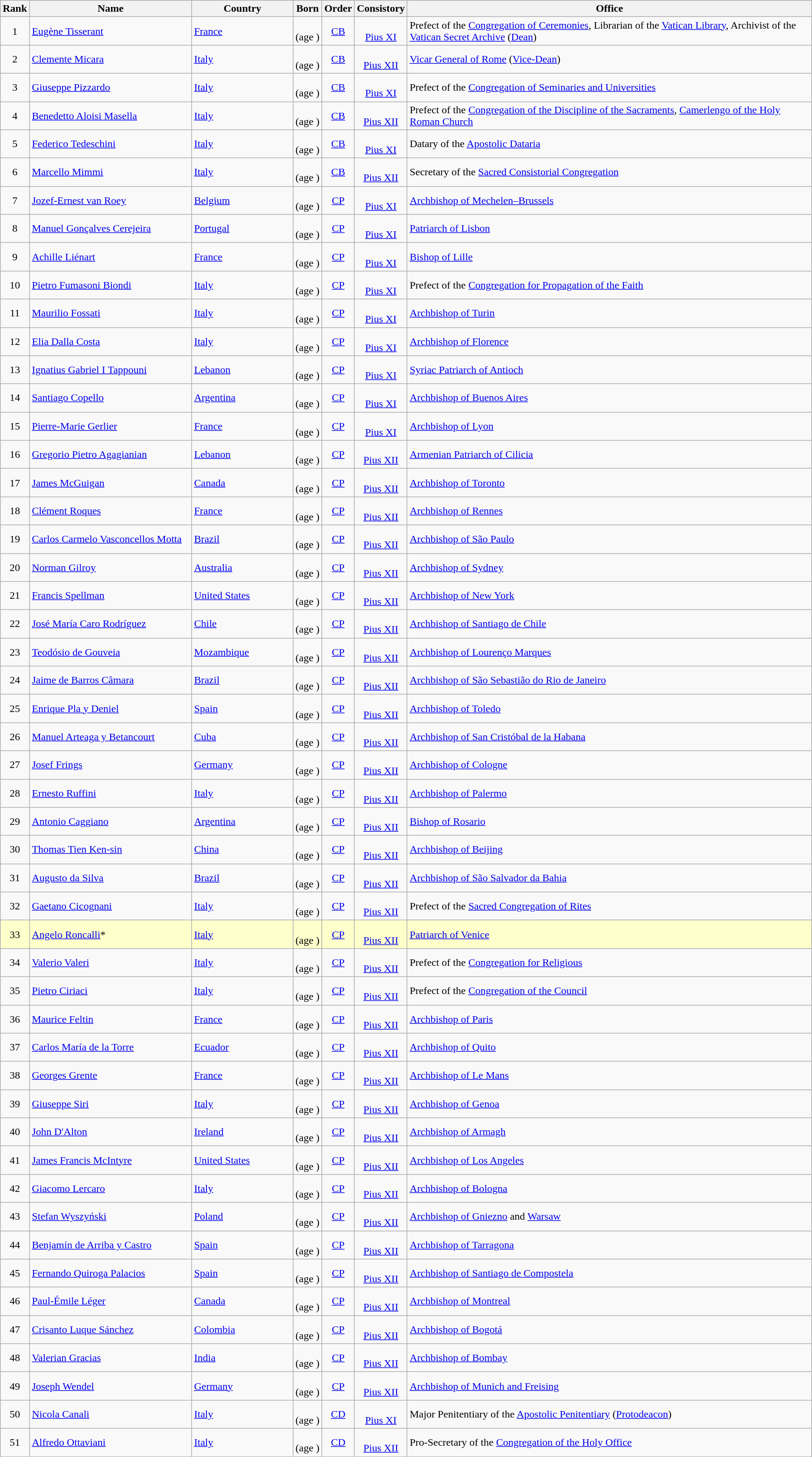<table class="wikitable sortable" style="text-align:center">
<tr>
<th scope="col">Rank</th>
<th scope="col" width="20%">Name</th>
<th scope="col" width="12.5%">Country</th>
<th scope="col">Born</th>
<th scope="col">Order</th>
<th scope="col">Consistory</th>
<th scope="col">Office</th>
</tr>
<tr>
<td>1</td>
<td scope="row" style="text-align:left" data-sort-value="Tisserant, Eugène"><a href='#'>Eugène Tisserant</a></td>
<td style="text-align:left"><a href='#'>France</a></td>
<td><br>(age )</td>
<td data-sort-value="1"><a href='#'>CB</a></td>
<td><br><a href='#'>Pius XI</a></td>
<td style="text-align:left">Prefect of the <a href='#'>Congregation of Ceremonies</a>, Librarian of the <a href='#'>Vatican Library</a>, Archivist of the <a href='#'>Vatican Secret Archive</a> (<a href='#'>Dean</a>)</td>
</tr>
<tr>
<td>2</td>
<td scope="row" style="text-align:left" data-sort-value="Micara, Clemente"><a href='#'>Clemente Micara</a></td>
<td style="text-align:left"><a href='#'>Italy</a></td>
<td><br>(age )</td>
<td data-sort-value="1"><a href='#'>CB</a></td>
<td><br><a href='#'>Pius XII</a></td>
<td style="text-align:left"><a href='#'>Vicar General of Rome</a> (<a href='#'>Vice-Dean</a>)</td>
</tr>
<tr>
<td>3</td>
<td scope="row" style="text-align:left" data-sort-value="Pizzardo, Giuseppe"><a href='#'>Giuseppe Pizzardo</a></td>
<td style="text-align:left"><a href='#'>Italy</a></td>
<td><br>(age )</td>
<td data-sort-value="1"><a href='#'>CB</a></td>
<td><br><a href='#'>Pius XI</a></td>
<td style="text-align:left">Prefect of the <a href='#'>Congregation of Seminaries and Universities</a></td>
</tr>
<tr>
<td>4</td>
<td scope="row" style="text-align:left" data-sort-value="Aloisi Masella, Benedetto"><a href='#'>Benedetto Aloisi Masella</a></td>
<td style="text-align:left"><a href='#'>Italy</a></td>
<td><br>(age )</td>
<td data-sort-value="1"><a href='#'>CB</a></td>
<td><br><a href='#'>Pius XII</a></td>
<td style="text-align:left">Prefect of the <a href='#'>Congregation of the Discipline of the Sacraments</a>, <a href='#'>Camerlengo of the Holy Roman Church</a></td>
</tr>
<tr>
<td>5</td>
<td scope="row" style="text-align:left" data-sort-value="Tedeschini, Federico"><a href='#'>Federico Tedeschini</a></td>
<td style="text-align:left"><a href='#'>Italy</a></td>
<td><br>(age )</td>
<td data-sort-value="1"><a href='#'>CB</a></td>
<td><br><a href='#'>Pius XI</a></td>
<td style="text-align:left">Datary of the <a href='#'>Apostolic Dataria</a></td>
</tr>
<tr>
<td>6</td>
<td scope="row" style="text-align:left" data-sort-value="Mimmi, Marcello"><a href='#'>Marcello Mimmi</a></td>
<td style="text-align:left"><a href='#'>Italy</a></td>
<td><br>(age )</td>
<td data-sort-value="1"><a href='#'>CB</a></td>
<td><br><a href='#'>Pius XII</a></td>
<td style="text-align:left">Secretary of the <a href='#'>Sacred Consistorial Congregation</a></td>
</tr>
<tr>
<td>7</td>
<td scope="row" style="text-align:left" data-sort-value="van Roey, Jozef-Ernest"><a href='#'>Jozef-Ernest van Roey</a></td>
<td style="text-align:left"><a href='#'>Belgium</a></td>
<td><br>(age )</td>
<td data-sort-value="1"><a href='#'>CP</a></td>
<td><br><a href='#'>Pius XI</a></td>
<td style="text-align:left"><a href='#'>Archbishop of Mechelen–Brussels</a></td>
</tr>
<tr>
<td>8</td>
<td scope="row" style="text-align:left" data-sort-value="Gonçalves Cerejeira, Manuel"><a href='#'>Manuel Gonçalves Cerejeira</a></td>
<td style="text-align:left"><a href='#'>Portugal</a></td>
<td><br>(age )</td>
<td data-sort-value="1"><a href='#'>CP</a></td>
<td><br><a href='#'>Pius XI</a></td>
<td style="text-align:left"><a href='#'>Patriarch of Lisbon</a></td>
</tr>
<tr>
<td>9</td>
<td scope="row" style="text-align:left" data-sort-value="Liénart, Achille"><a href='#'>Achille Liénart</a></td>
<td style="text-align:left"><a href='#'>France</a></td>
<td><br>(age )</td>
<td data-sort-value="1"><a href='#'>CP</a></td>
<td><br><a href='#'>Pius XI</a></td>
<td style="text-align:left"><a href='#'>Bishop of Lille</a></td>
</tr>
<tr>
<td>10</td>
<td scope="row" style="text-align:left" data-sort-value="Fumasoni Biondi, Pietro"><a href='#'>Pietro Fumasoni Biondi</a></td>
<td style="text-align:left"><a href='#'>Italy</a></td>
<td><br>(age )</td>
<td data-sort-value="1"><a href='#'>CP</a></td>
<td><br><a href='#'>Pius XI</a></td>
<td style="text-align:left">Prefect of the <a href='#'>Congregation for Propagation of the Faith</a></td>
</tr>
<tr>
<td>11</td>
<td scope="row" style="text-align:left" data-sort-value="Fossati, Maurilio"><a href='#'>Maurilio Fossati</a> </td>
<td style="text-align:left"><a href='#'>Italy</a></td>
<td><br>(age )</td>
<td data-sort-value="1"><a href='#'>CP</a></td>
<td><br><a href='#'>Pius XI</a></td>
<td style="text-align:left"><a href='#'>Archbishop of Turin</a></td>
</tr>
<tr>
<td>12</td>
<td scope="row" style="text-align:left" data-sort-value="Dalla Costa, Elia"><a href='#'>Elia Dalla Costa</a></td>
<td style="text-align:left"><a href='#'>Italy</a></td>
<td><br>(age )</td>
<td data-sort-value="1"><a href='#'>CP</a></td>
<td><br><a href='#'>Pius XI</a></td>
<td style="text-align:left"><a href='#'>Archbishop of Florence</a></td>
</tr>
<tr>
<td>13</td>
<td scope="row" style="text-align:left" data-sort-value="Tappouni, Ignatius Gabriel I"><a href='#'>Ignatius Gabriel I Tappouni</a></td>
<td style="text-align:left"><a href='#'>Lebanon</a></td>
<td><br>(age )</td>
<td data-sort-value="1"><a href='#'>CP</a></td>
<td><br><a href='#'>Pius XI</a></td>
<td style="text-align:left"><a href='#'>Syriac Patriarch of Antioch</a></td>
</tr>
<tr>
<td>14</td>
<td scope="row" style="text-align:left" data-sort-value="Copello, Santiago"><a href='#'>Santiago Copello</a></td>
<td style="text-align:left"><a href='#'>Argentina</a></td>
<td><br>(age )</td>
<td data-sort-value="1"><a href='#'>CP</a></td>
<td><br><a href='#'>Pius XI</a></td>
<td style="text-align:left"><a href='#'>Archbishop of Buenos Aires</a></td>
</tr>
<tr>
<td>15</td>
<td scope="row" style="text-align:left" data-sort-value="Gerlier, Pierre-Marie"><a href='#'>Pierre-Marie Gerlier</a></td>
<td style="text-align:left"><a href='#'>France</a></td>
<td><br>(age )</td>
<td data-sort-value="1"><a href='#'>CP</a></td>
<td><br><a href='#'>Pius XI</a></td>
<td style="text-align:left"><a href='#'>Archbishop of Lyon</a></td>
</tr>
<tr>
<td>16</td>
<td scope="row" style="text-align:left" data-sort-value="Agagianian, Gregorio Pietro"><a href='#'>Gregorio Pietro Agagianian</a></td>
<td style="text-align:left"><a href='#'>Lebanon</a></td>
<td><br>(age )</td>
<td data-sort-value="1"><a href='#'>CP</a></td>
<td><br><a href='#'>Pius XII</a></td>
<td style="text-align:left"><a href='#'>Armenian Patriarch of Cilicia</a></td>
</tr>
<tr>
<td>17</td>
<td scope="row" style="text-align:left" data-sort-value="McGuigan, James"><a href='#'>James McGuigan</a></td>
<td style="text-align:left"><a href='#'>Canada</a></td>
<td><br>(age )</td>
<td data-sort-value="1"><a href='#'>CP</a></td>
<td><br><a href='#'>Pius XII</a></td>
<td style="text-align:left"><a href='#'>Archbishop of Toronto</a></td>
</tr>
<tr>
<td>18</td>
<td scope="row" style="text-align:left" data-sort-value="Roques, Clément"><a href='#'>Clément Roques</a></td>
<td style="text-align:left"><a href='#'>France</a></td>
<td><br>(age )</td>
<td data-sort-value="1"><a href='#'>CP</a></td>
<td><br><a href='#'>Pius XII</a></td>
<td style="text-align:left"><a href='#'>Archbishop of Rennes</a></td>
</tr>
<tr>
<td>19</td>
<td scope="row" style="text-align:left" data-sort-value="Vasconcellos Motta, Carlos Carmelo"><a href='#'>Carlos Carmelo Vasconcellos Motta</a></td>
<td style="text-align:left"><a href='#'>Brazil</a></td>
<td><br>(age )</td>
<td data-sort-value="1"><a href='#'>CP</a></td>
<td><br><a href='#'>Pius XII</a></td>
<td style="text-align:left"><a href='#'>Archbishop of São Paulo</a></td>
</tr>
<tr>
<td>20</td>
<td scope="row" style="text-align:left" data-sort-value="Gilroy, Norman"><a href='#'>Norman Gilroy</a></td>
<td style="text-align:left"><a href='#'>Australia</a></td>
<td><br>(age )</td>
<td data-sort-value="1"><a href='#'>CP</a></td>
<td><br><a href='#'>Pius XII</a></td>
<td style="text-align:left"><a href='#'>Archbishop of Sydney</a></td>
</tr>
<tr>
<td>21</td>
<td scope="row" style="text-align:left" data-sort-value="Spellman, Francis"><a href='#'>Francis Spellman</a></td>
<td style="text-align:left"><a href='#'>United States</a></td>
<td><br>(age )</td>
<td data-sort-value="1"><a href='#'>CP</a></td>
<td><br><a href='#'>Pius XII</a></td>
<td style="text-align:left"><a href='#'>Archbishop of New York</a></td>
</tr>
<tr>
<td>22</td>
<td scope="row" style="text-align:left" data-sort-value="Caro Rodríguez, José María"><a href='#'>José María Caro Rodríguez</a></td>
<td style="text-align:left"><a href='#'>Chile</a></td>
<td><br>(age )</td>
<td data-sort-value="1"><a href='#'>CP</a></td>
<td><br><a href='#'>Pius XII</a></td>
<td style="text-align:left"><a href='#'>Archbishop of Santiago de Chile</a></td>
</tr>
<tr>
<td>23</td>
<td scope="row" style="text-align:left" data-sort-value="de Gouveia, Teodósio"><a href='#'>Teodósio de Gouveia</a></td>
<td style="text-align:left"><a href='#'>Mozambique</a></td>
<td><br>(age )</td>
<td data-sort-value="1"><a href='#'>CP</a></td>
<td><br><a href='#'>Pius XII</a></td>
<td style="text-align:left"><a href='#'>Archbishop of Lourenço Marques</a></td>
</tr>
<tr>
<td>24</td>
<td scope="row" style="text-align:left" data-sort-value="Barros Câmara, Jaime"><a href='#'>Jaime de Barros Câmara</a></td>
<td style="text-align:left"><a href='#'>Brazil</a></td>
<td><br>(age )</td>
<td data-sort-value="1"><a href='#'>CP</a></td>
<td><br><a href='#'>Pius XII</a></td>
<td style="text-align:left"><a href='#'>Archbishop of São Sebastião do Rio de Janeiro</a></td>
</tr>
<tr>
<td>25</td>
<td scope="row" style="text-align:left" data-sort-value="Pla y Deniel, Enrique"><a href='#'>Enrique Pla y Deniel</a></td>
<td style="text-align:left"><a href='#'>Spain</a></td>
<td><br>(age )</td>
<td data-sort-value="1"><a href='#'>CP</a></td>
<td><br><a href='#'>Pius XII</a></td>
<td style="text-align:left"><a href='#'>Archbishop of Toledo</a></td>
</tr>
<tr>
<td>26</td>
<td scope="row" style="text-align:left" data-sort-value="Arteaga y Betancourt, Manuel"><a href='#'>Manuel Arteaga y Betancourt</a></td>
<td style="text-align:left"><a href='#'>Cuba</a></td>
<td><br>(age )</td>
<td data-sort-value="1"><a href='#'>CP</a></td>
<td><br><a href='#'>Pius XII</a></td>
<td style="text-align:left"><a href='#'>Archbishop of San Cristóbal de la Habana</a></td>
</tr>
<tr>
<td>27</td>
<td scope="row" style="text-align:left" data-sort-value="Frings, Josef"><a href='#'>Josef Frings</a></td>
<td style="text-align:left"><a href='#'>Germany</a></td>
<td><br>(age )</td>
<td data-sort-value="1"><a href='#'>CP</a></td>
<td><br><a href='#'>Pius XII</a></td>
<td style="text-align:left"><a href='#'>Archbishop of Cologne</a></td>
</tr>
<tr>
<td>28</td>
<td scope="row" style="text-align:left" data-sort-value="Ruffini, Ernesto"><a href='#'>Ernesto Ruffini</a></td>
<td style="text-align:left"><a href='#'>Italy</a></td>
<td><br>(age )</td>
<td data-sort-value="1"><a href='#'>CP</a></td>
<td><br><a href='#'>Pius XII</a></td>
<td style="text-align:left"><a href='#'>Archbishop of Palermo</a></td>
</tr>
<tr>
<td>29</td>
<td scope="row" style="text-align:left" data-sort-value="Caggiano, Antonio"><a href='#'>Antonio Caggiano</a></td>
<td style="text-align:left"><a href='#'>Argentina</a></td>
<td><br>(age )</td>
<td data-sort-value="1"><a href='#'>CP</a></td>
<td><br><a href='#'>Pius XII</a></td>
<td style="text-align:left"><a href='#'>Bishop of Rosario</a></td>
</tr>
<tr>
<td>30</td>
<td scope="row" style="text-align:left" data-sort-value="Tien Ken-sin, Thomas"><a href='#'>Thomas Tien Ken-sin</a> </td>
<td style="text-align:left"><a href='#'>China</a></td>
<td><br>(age )</td>
<td data-sort-value="1"><a href='#'>CP</a></td>
<td><br><a href='#'>Pius XII</a></td>
<td style="text-align:left"><a href='#'>Archbishop of Beijing</a></td>
</tr>
<tr>
<td>31</td>
<td scope="row" style="text-align:left" data-sort-value="da Silva, Augusto"><a href='#'>Augusto da Silva</a></td>
<td style="text-align:left"><a href='#'>Brazil</a></td>
<td><br>(age )</td>
<td data-sort-value="1"><a href='#'>CP</a></td>
<td><br><a href='#'>Pius XII</a></td>
<td style="text-align:left"><a href='#'>Archbishop of São Salvador da Bahia</a></td>
</tr>
<tr>
<td>32</td>
<td scope="row" style="text-align:left" data-sort-value="Cicognani, Gaetano"><a href='#'>Gaetano Cicognani</a></td>
<td style="text-align:left"><a href='#'>Italy</a></td>
<td><br>(age )</td>
<td data-sort-value="1"><a href='#'>CP</a></td>
<td><br><a href='#'>Pius XII</a></td>
<td style="text-align:left">Prefect of the <a href='#'>Sacred Congregation of Rites</a></td>
</tr>
<tr style="background:#ffc">
<td>33</td>
<td scope="row" style="text-align:left" data-sort-value="Roncalli, Angelo"><a href='#'>Angelo Roncalli</a>*</td>
<td style="text-align:left"><a href='#'>Italy</a></td>
<td><br>(age )</td>
<td data-sort-value="1"><a href='#'>CP</a></td>
<td><br><a href='#'>Pius XII</a></td>
<td style="text-align:left"><a href='#'>Patriarch of Venice</a></td>
</tr>
<tr>
<td>34</td>
<td scope="row" style="text-align:left" data-sort-value="Valeri, Valerio"><a href='#'>Valerio Valeri</a></td>
<td style="text-align:left"><a href='#'>Italy</a></td>
<td><br>(age )</td>
<td data-sort-value="1"><a href='#'>CP</a></td>
<td><br><a href='#'>Pius XII</a></td>
<td style="text-align:left">Prefect of the <a href='#'>Congregation for Religious</a></td>
</tr>
<tr>
<td>35</td>
<td scope="row" style="text-align:left" data-sort-value="Ciriaci, Pietro"><a href='#'>Pietro Ciriaci</a></td>
<td style="text-align:left"><a href='#'>Italy</a></td>
<td><br>(age )</td>
<td data-sort-value="1"><a href='#'>CP</a></td>
<td><br><a href='#'>Pius XII</a></td>
<td style="text-align:left">Prefect of the <a href='#'>Congregation of the Council</a></td>
</tr>
<tr>
<td>36</td>
<td scope="row" style="text-align:left" data-sort-value="Feltin, Maurice"><a href='#'>Maurice Feltin</a></td>
<td style="text-align:left"><a href='#'>France</a></td>
<td><br>(age )</td>
<td data-sort-value="1"><a href='#'>CP</a></td>
<td><br><a href='#'>Pius XII</a></td>
<td style="text-align:left"><a href='#'>Archbishop of Paris</a></td>
</tr>
<tr>
<td>37</td>
<td scope="row" style="text-align:left" data-sort-value="de la Torre, Carlos María"><a href='#'>Carlos María de la Torre</a></td>
<td style="text-align:left"><a href='#'>Ecuador</a></td>
<td><br>(age )</td>
<td data-sort-value="1"><a href='#'>CP</a></td>
<td><br><a href='#'>Pius XII</a></td>
<td style="text-align:left"><a href='#'>Archbishop of Quito</a></td>
</tr>
<tr>
<td>38</td>
<td scope="row" style="text-align:left" data-sort-value="Grente, Georges"><a href='#'>Georges Grente</a></td>
<td style="text-align:left"><a href='#'>France</a></td>
<td><br>(age )</td>
<td data-sort-value="1"><a href='#'>CP</a></td>
<td><br><a href='#'>Pius XII</a></td>
<td style="text-align:left"><a href='#'>Archbishop of Le Mans</a></td>
</tr>
<tr>
<td>39</td>
<td scope="row" style="text-align:left" data-sort-value="Siri, Giuseppe"><a href='#'>Giuseppe Siri</a></td>
<td style="text-align:left"><a href='#'>Italy</a></td>
<td><br>(age )</td>
<td data-sort-value="1"><a href='#'>CP</a></td>
<td><br><a href='#'>Pius XII</a></td>
<td style="text-align:left"><a href='#'>Archbishop of Genoa</a></td>
</tr>
<tr>
<td>40</td>
<td scope="row" style="text-align:left" data-sort-value="D'Alton, John"><a href='#'>John D'Alton</a></td>
<td style="text-align:left"><a href='#'>Ireland</a></td>
<td><br>(age )</td>
<td data-sort-value="1"><a href='#'>CP</a></td>
<td><br><a href='#'>Pius XII</a></td>
<td style="text-align:left"><a href='#'>Archbishop of Armagh</a></td>
</tr>
<tr>
<td>41</td>
<td scope="row" style="text-align:left" data-sort-value="McIntyre, James Francis"><a href='#'>James Francis McIntyre</a></td>
<td style="text-align:left"><a href='#'>United States</a></td>
<td><br>(age )</td>
<td data-sort-value="1"><a href='#'>CP</a></td>
<td><br><a href='#'>Pius XII</a></td>
<td style="text-align:left"><a href='#'>Archbishop of Los Angeles</a></td>
</tr>
<tr>
<td>42</td>
<td scope="row" style="text-align:left" data-sort-value="Lercaro, Giacomo"><a href='#'>Giacomo Lercaro</a></td>
<td style="text-align:left"><a href='#'>Italy</a></td>
<td><br>(age )</td>
<td data-sort-value="1"><a href='#'>CP</a></td>
<td><br><a href='#'>Pius XII</a></td>
<td style="text-align:left"><a href='#'>Archbishop of Bologna</a></td>
</tr>
<tr>
<td>43</td>
<td scope="row" style="text-align:left" data-sort-value="Wyszyński, Stefan"><a href='#'>Stefan Wyszyński</a></td>
<td style="text-align:left"><a href='#'>Poland</a></td>
<td><br>(age )</td>
<td data-sort-value="1"><a href='#'>CP</a></td>
<td><br><a href='#'>Pius XII</a></td>
<td style="text-align:left"><a href='#'>Archbishop of Gniezno</a> and <a href='#'>Warsaw</a></td>
</tr>
<tr>
<td>44</td>
<td scope="row" style="text-align:left" data-sort-value="de Arriba y Castro, Benjamín"><a href='#'>Benjamín de Arriba y Castro</a></td>
<td style="text-align:left"><a href='#'>Spain</a></td>
<td><br>(age )</td>
<td data-sort-value="1"><a href='#'>CP</a></td>
<td><br><a href='#'>Pius XII</a></td>
<td style="text-align:left"><a href='#'>Archbishop of Tarragona</a></td>
</tr>
<tr>
<td>45</td>
<td scope="row" style="text-align:left" data-sort-value="Quiroga Palacios, Fernando"><a href='#'>Fernando Quiroga Palacios</a></td>
<td style="text-align:left"><a href='#'>Spain</a></td>
<td><br>(age )</td>
<td data-sort-value="1"><a href='#'>CP</a></td>
<td><br><a href='#'>Pius XII</a></td>
<td style="text-align:left"><a href='#'>Archbishop of Santiago de Compostela</a></td>
</tr>
<tr>
<td>46</td>
<td scope="row" style="text-align:left" data-sort-value="Léger, Paul-Émile"><a href='#'>Paul-Émile Léger</a> </td>
<td style="text-align:left"><a href='#'>Canada</a></td>
<td><br>(age )</td>
<td data-sort-value="1"><a href='#'>CP</a></td>
<td><br><a href='#'>Pius XII</a></td>
<td style="text-align:left"><a href='#'>Archbishop of Montreal</a></td>
</tr>
<tr>
<td>47</td>
<td scope="row" style="text-align:left" data-sort-value="Luque Sánchez, Crisanto"><a href='#'>Crisanto Luque Sánchez</a></td>
<td style="text-align:left"><a href='#'>Colombia</a></td>
<td><br>(age )</td>
<td data-sort-value="1"><a href='#'>CP</a></td>
<td><br><a href='#'>Pius XII</a></td>
<td style="text-align:left"><a href='#'>Archbishop of Bogotá</a></td>
</tr>
<tr>
<td>48</td>
<td scope="row" style="text-align:left" data-sort-value="Gracias, Valerian"><a href='#'>Valerian Gracias</a></td>
<td style="text-align:left"><a href='#'>India</a></td>
<td><br>(age )</td>
<td data-sort-value="1"><a href='#'>CP</a></td>
<td><br><a href='#'>Pius XII</a></td>
<td style="text-align:left"><a href='#'>Archbishop of Bombay</a></td>
</tr>
<tr>
<td>49</td>
<td scope="row" style="text-align:left" data-sort-value="Wendel, Joseph"><a href='#'>Joseph Wendel</a></td>
<td style="text-align:left"><a href='#'>Germany</a></td>
<td><br>(age )</td>
<td data-sort-value="1"><a href='#'>CP</a></td>
<td><br><a href='#'>Pius XII</a></td>
<td style="text-align:left"><a href='#'>Archbishop of Munich and Freising</a></td>
</tr>
<tr>
<td>50</td>
<td scope="row" style="text-align:left" data-sort-value="Canali, Nicola"><a href='#'>Nicola Canali</a></td>
<td style="text-align:left"><a href='#'>Italy</a></td>
<td><br>(age )</td>
<td data-sort-value="1"><a href='#'>CD</a></td>
<td><br><a href='#'>Pius XI</a></td>
<td style="text-align:left">Major Penitentiary of the <a href='#'>Apostolic Penitentiary</a> (<a href='#'>Protodeacon</a>)</td>
</tr>
<tr>
<td>51</td>
<td scope="row" style="text-align:left" data-sort-value="Ottaviani, Alfredo"><a href='#'>Alfredo Ottaviani</a></td>
<td style="text-align:left"><a href='#'>Italy</a></td>
<td><br>(age )</td>
<td data-sort-value="1"><a href='#'>CD</a></td>
<td><br><a href='#'>Pius XII</a></td>
<td style="text-align:left">Pro-Secretary of the <a href='#'>Congregation of the Holy Office</a></td>
</tr>
<tr>
</tr>
</table>
